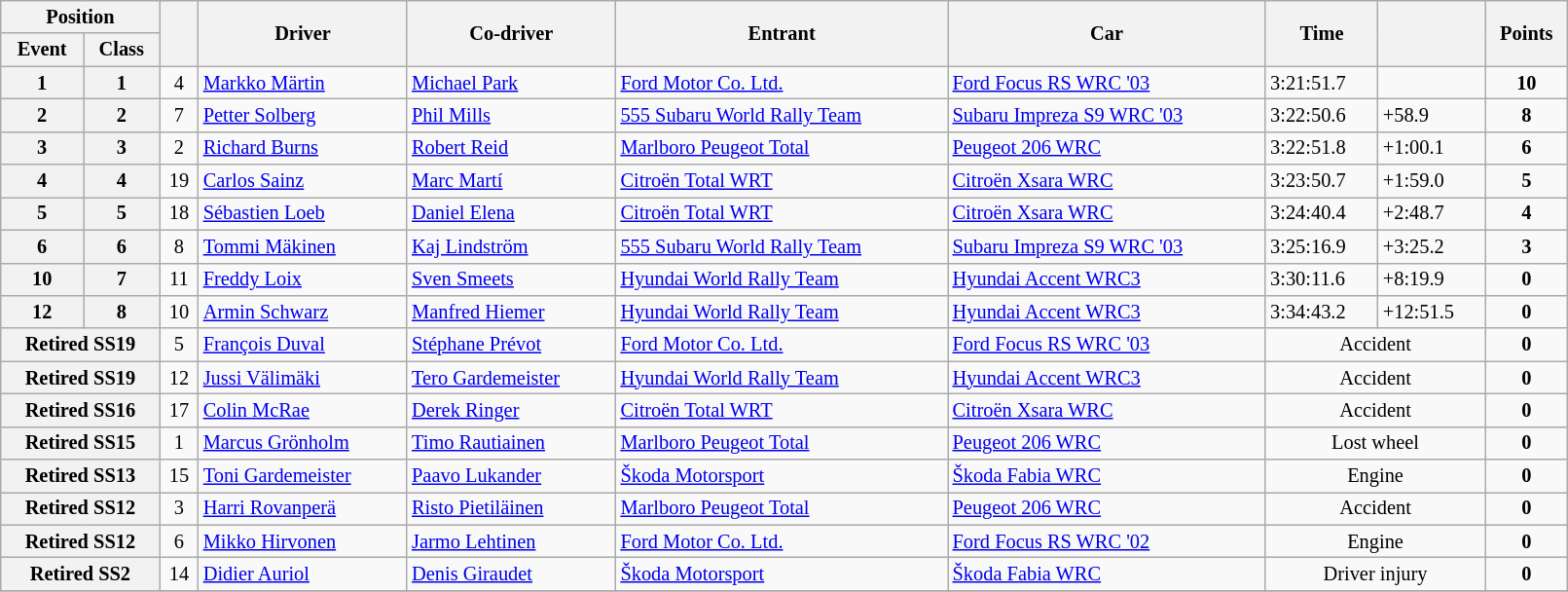<table class="wikitable" width=85% style="font-size: 85%;">
<tr>
<th colspan="2">Position</th>
<th rowspan="2"></th>
<th rowspan="2">Driver</th>
<th rowspan="2">Co-driver</th>
<th rowspan="2">Entrant</th>
<th rowspan="2">Car</th>
<th rowspan="2">Time</th>
<th rowspan="2"></th>
<th rowspan="2">Points</th>
</tr>
<tr>
<th>Event</th>
<th>Class</th>
</tr>
<tr>
<th>1</th>
<th>1</th>
<td align="center">4</td>
<td> <a href='#'>Markko Märtin</a></td>
<td> <a href='#'>Michael Park</a></td>
<td> <a href='#'>Ford Motor Co. Ltd.</a></td>
<td><a href='#'>Ford Focus RS WRC '03</a></td>
<td>3:21:51.7</td>
<td></td>
<td align="center"><strong>10</strong></td>
</tr>
<tr>
<th>2</th>
<th>2</th>
<td align="center">7</td>
<td> <a href='#'>Petter Solberg</a></td>
<td> <a href='#'>Phil Mills</a></td>
<td> <a href='#'>555 Subaru World Rally Team</a></td>
<td><a href='#'>Subaru Impreza S9 WRC '03</a></td>
<td>3:22:50.6</td>
<td>+58.9</td>
<td align="center"><strong>8</strong></td>
</tr>
<tr>
<th>3</th>
<th>3</th>
<td align="center">2</td>
<td> <a href='#'>Richard Burns</a></td>
<td> <a href='#'>Robert Reid</a></td>
<td> <a href='#'>Marlboro Peugeot Total</a></td>
<td><a href='#'>Peugeot 206 WRC</a></td>
<td>3:22:51.8</td>
<td>+1:00.1</td>
<td align="center"><strong>6</strong></td>
</tr>
<tr>
<th>4</th>
<th>4</th>
<td align="center">19</td>
<td> <a href='#'>Carlos Sainz</a></td>
<td> <a href='#'>Marc Martí</a></td>
<td> <a href='#'>Citroën Total WRT</a></td>
<td><a href='#'>Citroën Xsara WRC</a></td>
<td>3:23:50.7</td>
<td>+1:59.0</td>
<td align="center"><strong>5</strong></td>
</tr>
<tr>
<th>5</th>
<th>5</th>
<td align="center">18</td>
<td> <a href='#'>Sébastien Loeb</a></td>
<td> <a href='#'>Daniel Elena</a></td>
<td> <a href='#'>Citroën Total WRT</a></td>
<td><a href='#'>Citroën Xsara WRC</a></td>
<td>3:24:40.4</td>
<td>+2:48.7</td>
<td align="center"><strong>4</strong></td>
</tr>
<tr>
<th>6</th>
<th>6</th>
<td align="center">8</td>
<td> <a href='#'>Tommi Mäkinen</a></td>
<td> <a href='#'>Kaj Lindström</a></td>
<td> <a href='#'>555 Subaru World Rally Team</a></td>
<td><a href='#'>Subaru Impreza S9 WRC '03</a></td>
<td>3:25:16.9</td>
<td>+3:25.2</td>
<td align="center"><strong>3</strong></td>
</tr>
<tr>
<th>10</th>
<th>7</th>
<td align="center">11</td>
<td> <a href='#'>Freddy Loix</a></td>
<td> <a href='#'>Sven Smeets</a></td>
<td> <a href='#'>Hyundai World Rally Team</a></td>
<td><a href='#'>Hyundai Accent WRC3</a></td>
<td>3:30:11.6</td>
<td>+8:19.9</td>
<td align="center"><strong>0</strong></td>
</tr>
<tr>
<th>12</th>
<th>8</th>
<td align="center">10</td>
<td> <a href='#'>Armin Schwarz</a></td>
<td> <a href='#'>Manfred Hiemer</a></td>
<td> <a href='#'>Hyundai World Rally Team</a></td>
<td><a href='#'>Hyundai Accent WRC3</a></td>
<td>3:34:43.2</td>
<td>+12:51.5</td>
<td align="center"><strong>0</strong></td>
</tr>
<tr>
<th colspan="2">Retired SS19</th>
<td align="center">5</td>
<td> <a href='#'>François Duval</a></td>
<td> <a href='#'>Stéphane Prévot</a></td>
<td> <a href='#'>Ford Motor Co. Ltd.</a></td>
<td><a href='#'>Ford Focus RS WRC '03</a></td>
<td align="center" colspan="2">Accident</td>
<td align="center"><strong>0</strong></td>
</tr>
<tr>
<th colspan="2">Retired SS19</th>
<td align="center">12</td>
<td> <a href='#'>Jussi Välimäki</a></td>
<td> <a href='#'>Tero Gardemeister</a></td>
<td> <a href='#'>Hyundai World Rally Team</a></td>
<td><a href='#'>Hyundai Accent WRC3</a></td>
<td align="center" colspan="2">Accident</td>
<td align="center"><strong>0</strong></td>
</tr>
<tr>
<th colspan="2">Retired SS16</th>
<td align="center">17</td>
<td> <a href='#'>Colin McRae</a></td>
<td> <a href='#'>Derek Ringer</a></td>
<td> <a href='#'>Citroën Total WRT</a></td>
<td><a href='#'>Citroën Xsara WRC</a></td>
<td align="center" colspan="2">Accident</td>
<td align="center"><strong>0</strong></td>
</tr>
<tr>
<th colspan="2">Retired SS15</th>
<td align="center">1</td>
<td> <a href='#'>Marcus Grönholm</a></td>
<td> <a href='#'>Timo Rautiainen</a></td>
<td> <a href='#'>Marlboro Peugeot Total</a></td>
<td><a href='#'>Peugeot 206 WRC</a></td>
<td align="center" colspan="2">Lost wheel</td>
<td align="center"><strong>0</strong></td>
</tr>
<tr>
<th colspan="2">Retired SS13</th>
<td align="center">15</td>
<td> <a href='#'>Toni Gardemeister</a></td>
<td> <a href='#'>Paavo Lukander</a></td>
<td> <a href='#'>Škoda Motorsport</a></td>
<td><a href='#'>Škoda Fabia WRC</a></td>
<td align="center" colspan="2">Engine</td>
<td align="center"><strong>0</strong></td>
</tr>
<tr>
<th colspan="2">Retired SS12</th>
<td align="center">3</td>
<td> <a href='#'>Harri Rovanperä</a></td>
<td> <a href='#'>Risto Pietiläinen</a></td>
<td> <a href='#'>Marlboro Peugeot Total</a></td>
<td><a href='#'>Peugeot 206 WRC</a></td>
<td align="center" colspan="2">Accident</td>
<td align="center"><strong>0</strong></td>
</tr>
<tr>
<th colspan="2">Retired SS12</th>
<td align="center">6</td>
<td> <a href='#'>Mikko Hirvonen</a></td>
<td> <a href='#'>Jarmo Lehtinen</a></td>
<td> <a href='#'>Ford Motor Co. Ltd.</a></td>
<td><a href='#'>Ford Focus RS WRC '02</a></td>
<td align="center" colspan="2">Engine</td>
<td align="center"><strong>0</strong></td>
</tr>
<tr>
<th colspan="2">Retired SS2</th>
<td align="center">14</td>
<td> <a href='#'>Didier Auriol</a></td>
<td> <a href='#'>Denis Giraudet</a></td>
<td> <a href='#'>Škoda Motorsport</a></td>
<td><a href='#'>Škoda Fabia WRC</a></td>
<td align="center" colspan="2">Driver injury</td>
<td align="center"><strong>0</strong></td>
</tr>
<tr>
</tr>
</table>
